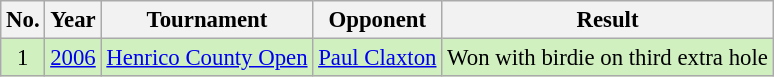<table class="wikitable" style="font-size:95%;">
<tr>
<th>No.</th>
<th>Year</th>
<th>Tournament</th>
<th>Opponent</th>
<th>Result</th>
</tr>
<tr style="background:#D0F0C0;">
<td align=center>1</td>
<td align=center><a href='#'>2006</a></td>
<td><a href='#'>Henrico County Open</a></td>
<td> <a href='#'>Paul Claxton</a></td>
<td>Won with birdie on third extra hole</td>
</tr>
</table>
